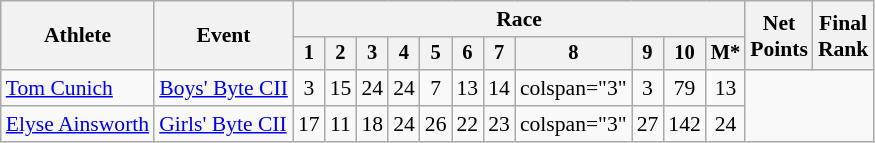<table class="wikitable" style="font-size:90%">
<tr>
<th rowspan="2">Athlete</th>
<th rowspan="2">Event</th>
<th colspan=11>Race</th>
<th rowspan=2>Net<br>Points</th>
<th rowspan=2>Final <br>Rank</th>
</tr>
<tr style="font-size:95%">
<th>1</th>
<th>2</th>
<th>3</th>
<th>4</th>
<th>5</th>
<th>6</th>
<th>7</th>
<th>8</th>
<th>9</th>
<th>10</th>
<th>M*</th>
</tr>
<tr align=center>
<td align=left><a href='#'>Tom Cunich</a></td>
<td align=left><a href='#'>Boys' Byte CII</a></td>
<td>3</td>
<td>15</td>
<td>24</td>
<td>24</td>
<td>7</td>
<td>13</td>
<td>14</td>
<td>colspan="3" </td>
<td>3</td>
<td>79</td>
<td>13</td>
</tr>
<tr align=center>
<td align=left><a href='#'>Elyse Ainsworth</a></td>
<td align=left><a href='#'>Girls' Byte CII</a></td>
<td>17</td>
<td>11</td>
<td>18</td>
<td>24</td>
<td>26</td>
<td>22</td>
<td>23</td>
<td>colspan="3" </td>
<td>27</td>
<td>142</td>
<td>24</td>
</tr>
</table>
